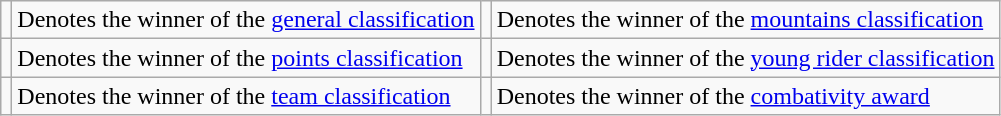<table class="wikitable noresize">
<tr>
<td></td>
<td>Denotes the winner of the <a href='#'>general classification</a></td>
<td></td>
<td>Denotes the winner of the <a href='#'>mountains classification</a></td>
</tr>
<tr>
<td></td>
<td>Denotes the winner of the <a href='#'>points classification</a></td>
<td></td>
<td>Denotes the winner of the <a href='#'>young rider classification</a></td>
</tr>
<tr>
<td></td>
<td>Denotes the winner of the <a href='#'>team classification</a></td>
<td></td>
<td>Denotes the winner of the <a href='#'>combativity award</a></td>
</tr>
</table>
